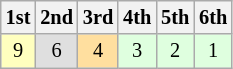<table class="wikitable" style="font-size: 85%; text-align: center;">
<tr>
<th>1st</th>
<th>2nd</th>
<th>3rd</th>
<th>4th</th>
<th>5th</th>
<th>6th</th>
</tr>
<tr>
<td style="background:#FFFFBF;">9</td>
<td style="background:#DFDFDF;">6</td>
<td style="background:#FFDF9F;">4</td>
<td style="background:#DFFFDF;">3</td>
<td style="background:#DFFFDF;">2</td>
<td style="background:#DFFFDF;">1</td>
</tr>
</table>
